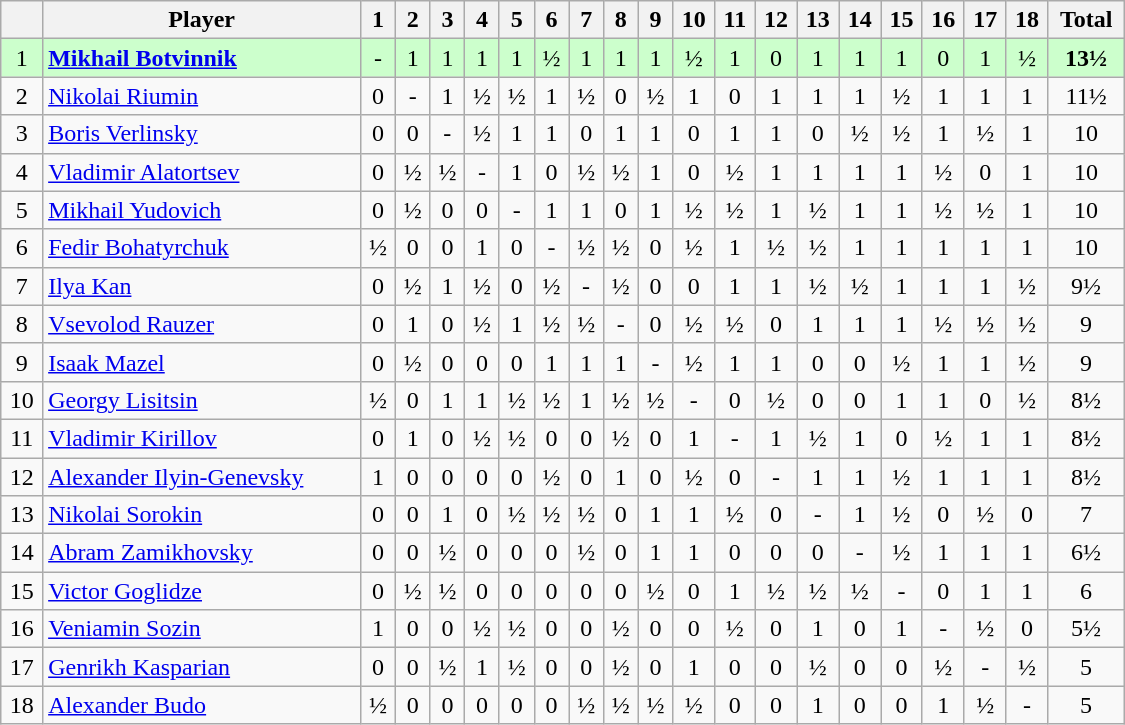<table class="wikitable" border="1" width="750px">
<tr>
<th></th>
<th>Player</th>
<th>1</th>
<th>2</th>
<th>3</th>
<th>4</th>
<th>5</th>
<th>6</th>
<th>7</th>
<th>8</th>
<th>9</th>
<th>10</th>
<th>11</th>
<th>12</th>
<th>13</th>
<th>14</th>
<th>15</th>
<th>16</th>
<th>17</th>
<th>18</th>
<th>Total</th>
</tr>
<tr align="center" style="background:#ccffcc;">
<td>1</td>
<td align="left"> <strong><a href='#'>Mikhail Botvinnik</a></strong></td>
<td>-</td>
<td>1</td>
<td>1</td>
<td>1</td>
<td>1</td>
<td>½</td>
<td>1</td>
<td>1</td>
<td>1</td>
<td>½</td>
<td>1</td>
<td>0</td>
<td>1</td>
<td>1</td>
<td>1</td>
<td>0</td>
<td>1</td>
<td>½</td>
<td align="center"><strong>13½</strong></td>
</tr>
<tr align="center">
<td>2</td>
<td align="left"> <a href='#'>Nikolai Riumin</a></td>
<td>0</td>
<td>-</td>
<td>1</td>
<td>½</td>
<td>½</td>
<td>1</td>
<td>½</td>
<td>0</td>
<td>½</td>
<td>1</td>
<td>0</td>
<td>1</td>
<td>1</td>
<td>1</td>
<td>½</td>
<td>1</td>
<td>1</td>
<td>1</td>
<td align="center">11½</td>
</tr>
<tr align="center">
<td>3</td>
<td align="left"> <a href='#'>Boris Verlinsky</a></td>
<td>0</td>
<td>0</td>
<td>-</td>
<td>½</td>
<td>1</td>
<td>1</td>
<td>0</td>
<td>1</td>
<td>1</td>
<td>0</td>
<td>1</td>
<td>1</td>
<td>0</td>
<td>½</td>
<td>½</td>
<td>1</td>
<td>½</td>
<td>1</td>
<td align="center">10</td>
</tr>
<tr align="center">
<td>4</td>
<td align="left"> <a href='#'>Vladimir Alatortsev</a></td>
<td>0</td>
<td>½</td>
<td>½</td>
<td>-</td>
<td>1</td>
<td>0</td>
<td>½</td>
<td>½</td>
<td>1</td>
<td>0</td>
<td>½</td>
<td>1</td>
<td>1</td>
<td>1</td>
<td>1</td>
<td>½</td>
<td>0</td>
<td>1</td>
<td align="center">10</td>
</tr>
<tr align="center">
<td>5</td>
<td align="left"> <a href='#'>Mikhail Yudovich</a></td>
<td>0</td>
<td>½</td>
<td>0</td>
<td>0</td>
<td>-</td>
<td>1</td>
<td>1</td>
<td>0</td>
<td>1</td>
<td>½</td>
<td>½</td>
<td>1</td>
<td>½</td>
<td>1</td>
<td>1</td>
<td>½</td>
<td>½</td>
<td>1</td>
<td align="center">10</td>
</tr>
<tr align="center">
<td>6</td>
<td align="left"> <a href='#'>Fedir Bohatyrchuk</a></td>
<td>½</td>
<td>0</td>
<td>0</td>
<td>1</td>
<td>0</td>
<td>-</td>
<td>½</td>
<td>½</td>
<td>0</td>
<td>½</td>
<td>1</td>
<td>½</td>
<td>½</td>
<td>1</td>
<td>1</td>
<td>1</td>
<td>1</td>
<td>1</td>
<td align="center">10</td>
</tr>
<tr align="center">
<td>7</td>
<td align="left"> <a href='#'>Ilya Kan</a></td>
<td>0</td>
<td>½</td>
<td>1</td>
<td>½</td>
<td>0</td>
<td>½</td>
<td>-</td>
<td>½</td>
<td>0</td>
<td>0</td>
<td>1</td>
<td>1</td>
<td>½</td>
<td>½</td>
<td>1</td>
<td>1</td>
<td>1</td>
<td>½</td>
<td align="center">9½</td>
</tr>
<tr align="center">
<td>8</td>
<td align="left"> <a href='#'>Vsevolod Rauzer</a></td>
<td>0</td>
<td>1</td>
<td>0</td>
<td>½</td>
<td>1</td>
<td>½</td>
<td>½</td>
<td>-</td>
<td>0</td>
<td>½</td>
<td>½</td>
<td>0</td>
<td>1</td>
<td>1</td>
<td>1</td>
<td>½</td>
<td>½</td>
<td>½</td>
<td align="center">9</td>
</tr>
<tr align="center">
<td>9</td>
<td align="left"> <a href='#'>Isaak Mazel</a></td>
<td>0</td>
<td>½</td>
<td>0</td>
<td>0</td>
<td>0</td>
<td>1</td>
<td>1</td>
<td>1</td>
<td>-</td>
<td>½</td>
<td>1</td>
<td>1</td>
<td>0</td>
<td>0</td>
<td>½</td>
<td>1</td>
<td>1</td>
<td>½</td>
<td align="center">9</td>
</tr>
<tr align="center">
<td>10</td>
<td align="left"> <a href='#'>Georgy Lisitsin</a></td>
<td>½</td>
<td>0</td>
<td>1</td>
<td>1</td>
<td>½</td>
<td>½</td>
<td>1</td>
<td>½</td>
<td>½</td>
<td>-</td>
<td>0</td>
<td>½</td>
<td>0</td>
<td>0</td>
<td>1</td>
<td>1</td>
<td>0</td>
<td>½</td>
<td align="center">8½</td>
</tr>
<tr align="center">
<td>11</td>
<td align="left"> <a href='#'>Vladimir Kirillov</a></td>
<td>0</td>
<td>1</td>
<td>0</td>
<td>½</td>
<td>½</td>
<td>0</td>
<td>0</td>
<td>½</td>
<td>0</td>
<td>1</td>
<td>-</td>
<td>1</td>
<td>½</td>
<td>1</td>
<td>0</td>
<td>½</td>
<td>1</td>
<td>1</td>
<td align="center">8½</td>
</tr>
<tr align="center">
<td>12</td>
<td align="left"> <a href='#'>Alexander Ilyin-Genevsky</a></td>
<td>1</td>
<td>0</td>
<td>0</td>
<td>0</td>
<td>0</td>
<td>½</td>
<td>0</td>
<td>1</td>
<td>0</td>
<td>½</td>
<td>0</td>
<td>-</td>
<td>1</td>
<td>1</td>
<td>½</td>
<td>1</td>
<td>1</td>
<td>1</td>
<td align="center">8½</td>
</tr>
<tr align="center">
<td>13</td>
<td align="left"> <a href='#'>Nikolai Sorokin</a></td>
<td>0</td>
<td>0</td>
<td>1</td>
<td>0</td>
<td>½</td>
<td>½</td>
<td>½</td>
<td>0</td>
<td>1</td>
<td>1</td>
<td>½</td>
<td>0</td>
<td>-</td>
<td>1</td>
<td>½</td>
<td>0</td>
<td>½</td>
<td>0</td>
<td align="center">7</td>
</tr>
<tr align="center">
<td>14</td>
<td align="left"> <a href='#'>Abram Zamikhovsky</a></td>
<td>0</td>
<td>0</td>
<td>½</td>
<td>0</td>
<td>0</td>
<td>0</td>
<td>½</td>
<td>0</td>
<td>1</td>
<td>1</td>
<td>0</td>
<td>0</td>
<td>0</td>
<td>-</td>
<td>½</td>
<td>1</td>
<td>1</td>
<td>1</td>
<td align="center">6½</td>
</tr>
<tr align="center">
<td>15</td>
<td align="left"> <a href='#'>Victor Goglidze</a></td>
<td>0</td>
<td>½</td>
<td>½</td>
<td>0</td>
<td>0</td>
<td>0</td>
<td>0</td>
<td>0</td>
<td>½</td>
<td>0</td>
<td>1</td>
<td>½</td>
<td>½</td>
<td>½</td>
<td>-</td>
<td>0</td>
<td>1</td>
<td>1</td>
<td align="center">6</td>
</tr>
<tr align="center">
<td>16</td>
<td align="left"> <a href='#'>Veniamin Sozin</a></td>
<td>1</td>
<td>0</td>
<td>0</td>
<td>½</td>
<td>½</td>
<td>0</td>
<td>0</td>
<td>½</td>
<td>0</td>
<td>0</td>
<td>½</td>
<td>0</td>
<td>1</td>
<td>0</td>
<td>1</td>
<td>-</td>
<td>½</td>
<td>0</td>
<td align="center">5½</td>
</tr>
<tr align="center">
<td>17</td>
<td align="left"> <a href='#'>Genrikh Kasparian</a></td>
<td>0</td>
<td>0</td>
<td>½</td>
<td>1</td>
<td>½</td>
<td>0</td>
<td>0</td>
<td>½</td>
<td>0</td>
<td>1</td>
<td>0</td>
<td>0</td>
<td>½</td>
<td>0</td>
<td>0</td>
<td>½</td>
<td>-</td>
<td>½</td>
<td align="center">5</td>
</tr>
<tr align="center">
<td>18</td>
<td align="left"> <a href='#'>Alexander Budo</a></td>
<td>½</td>
<td>0</td>
<td>0</td>
<td>0</td>
<td>0</td>
<td>0</td>
<td>½</td>
<td>½</td>
<td>½</td>
<td>½</td>
<td>0</td>
<td>0</td>
<td>1</td>
<td>0</td>
<td>0</td>
<td>1</td>
<td>½</td>
<td>-</td>
<td align="center">5</td>
</tr>
</table>
